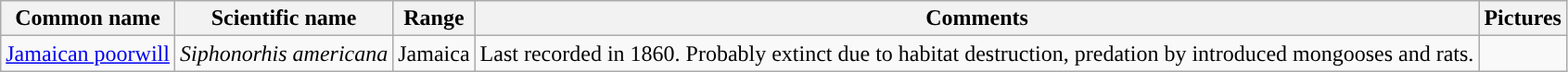<table class="wikitable">
<tr>
<th>Common name</th>
<th>Scientific name</th>
<th>Range</th>
<th class="unsortable">Comments</th>
<th>Pictures</th>
</tr>
<tr>
<td><a href='#'>Jamaican poorwill</a></td>
<td><em>Siphonorhis americana</em></td>
<td>Jamaica</td>
<td>Last recorded in 1860. Probably extinct due to habitat destruction, predation by introduced mongooses and rats.</td>
<td></td>
</tr>
</table>
